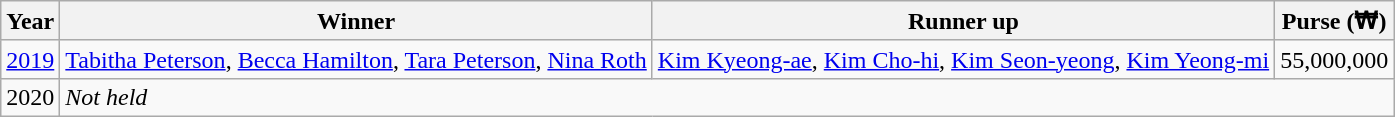<table class="wikitable">
<tr>
<th scope="col">Year</th>
<th scope="col">Winner</th>
<th scope="col">Runner up</th>
<th scope="col">Purse (₩)</th>
</tr>
<tr>
<td><a href='#'>2019</a></td>
<td> <a href='#'>Tabitha Peterson</a>, <a href='#'>Becca Hamilton</a>, <a href='#'>Tara Peterson</a>, <a href='#'>Nina Roth</a></td>
<td> <a href='#'>Kim Kyeong-ae</a>, <a href='#'>Kim Cho-hi</a>, <a href='#'>Kim Seon-yeong</a>, <a href='#'>Kim Yeong-mi</a></td>
<td>55,000,000</td>
</tr>
<tr>
<td>2020</td>
<td colspan="3"><em>Not held</em></td>
</tr>
</table>
